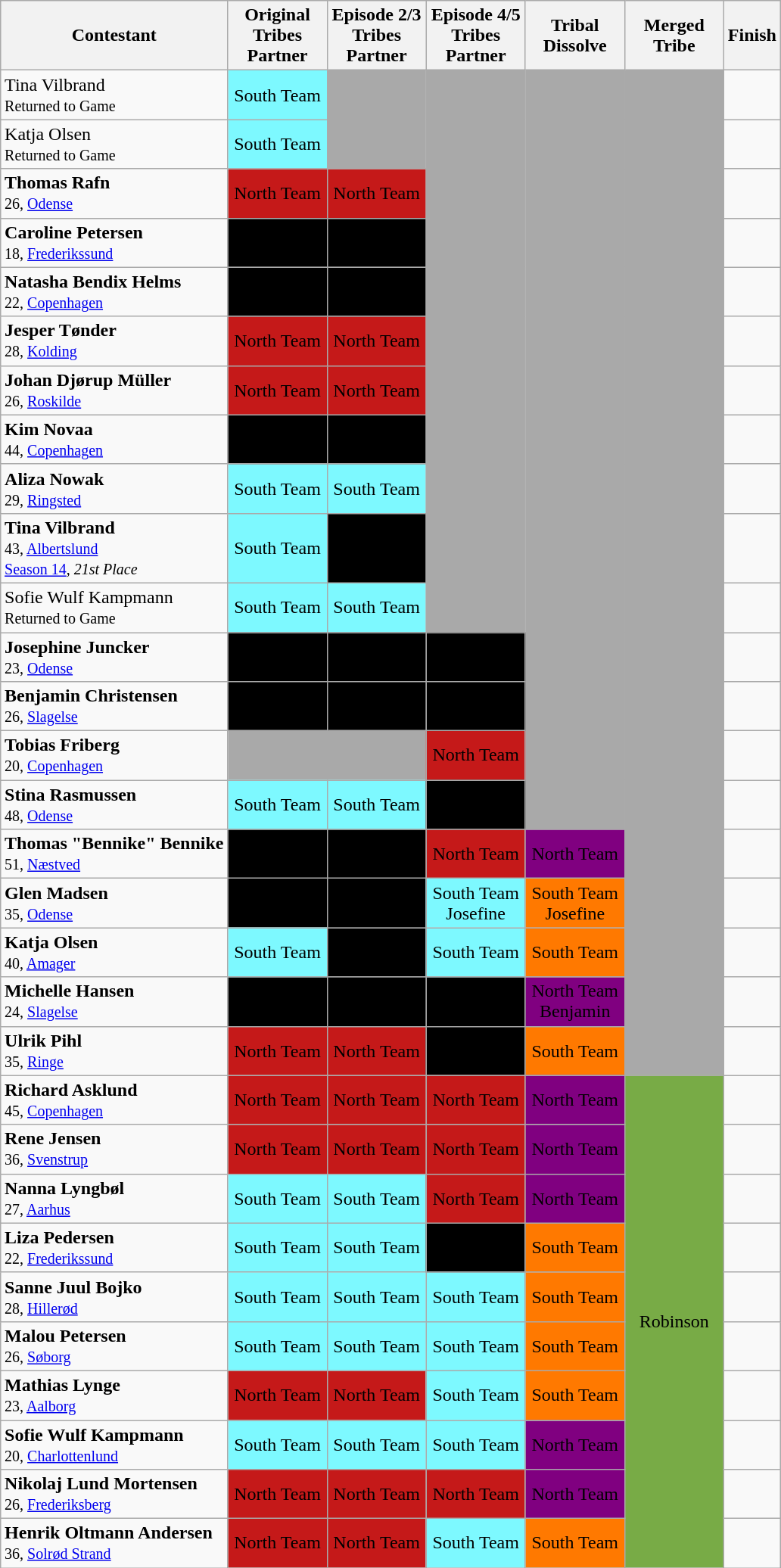<table class="wikitable sortable" style="margin:auto; text-align:center">
<tr>
<th>Contestant</th>
<th width=80>Original<br>Tribes<br>Partner</th>
<th width=80>Episode 2/3<br>Tribes<br>Partner</th>
<th width=80>Episode 4/5<br>Tribes<br>Partner</th>
<th width=80>Tribal Dissolve</th>
<th width=80>Merged<br>Tribe</th>
<th>Finish</th>
</tr>
<tr>
<td align="left">Tina Vilbrand<br><small>Returned to Game</small></td>
<td bgcolor="#7DF9FF" align=center>South Team</td>
<td bgcolor="darkgray" rowspan="2"></td>
<td bgcolor="darkgray" rowspan="11"></td>
<td bgcolor="darkgray" rowspan="15"></td>
<td bgcolor="darkgray" rowspan="20"></td>
<td></td>
</tr>
<tr>
<td align="left">Katja Olsen<br><small>Returned to Game</small></td>
<td bgcolor="#7DF9FF" align=center>South Team</td>
<td></td>
</tr>
<tr>
<td align="left"><strong>Thomas Rafn</strong><br><small>26, <a href='#'>Odense</a></small></td>
<td bgcolor="#C51919" align=center>North Team</td>
<td bgcolor="#C51919" align=center>North Team</td>
<td></td>
</tr>
<tr>
<td align="left"><strong>Caroline Petersen</strong><br><small>18, <a href='#'>Frederikssund</a></small></td>
<td bgcolor="black"><span>East Team</span><br><span>Single</span></td>
<td bgcolor="black"><span>East Team</span><br><span>Single</span></td>
<td></td>
</tr>
<tr>
<td align="left"><strong>Natasha Bendix Helms</strong><br><small>22, <a href='#'>Copenhagen</a></small></td>
<td bgcolor="black"><span>East Team</span><br><span>Kim</span></td>
<td bgcolor="black"><span>East Team</span><br><span>Kim</span></td>
<td></td>
</tr>
<tr>
<td align="left"><strong>Jesper Tønder</strong><br><small>28, <a href='#'>Kolding</a></small></td>
<td bgcolor="#C51919" align=center>North Team</td>
<td bgcolor="#C51919" align=center>North Team</td>
<td></td>
</tr>
<tr>
<td align="left"><strong>Johan Djørup Müller</strong><br><small>26, <a href='#'>Roskilde</a></small></td>
<td bgcolor="#C51919" align=center>North Team</td>
<td bgcolor="#C51919" align=center>North Team</td>
<td></td>
</tr>
<tr>
<td align="left"><strong>Kim Novaa</strong><br><small>44, <a href='#'>Copenhagen</a></small></td>
<td bgcolor="black"><span>East Team</span><br><span>Natasha</span></td>
<td bgcolor="black"><span>East Team</span><br><span>Natasha</span></td>
<td></td>
</tr>
<tr>
<td align="left"><strong>Aliza Nowak</strong><br><small>29, <a href='#'>Ringsted</a></small></td>
<td bgcolor="#7DF9FF" align=center>South Team</td>
<td bgcolor="#7DF9FF" align=center>South Team</td>
<td></td>
</tr>
<tr>
<td align="left"><strong>Tina Vilbrand</strong><br><small>43, <a href='#'>Albertslund</a><br><a href='#'>Season 14</a>, <em>21st Place</em></small></td>
<td bgcolor="#7DF9FF" align=center>South Team</td>
<td bgcolor="black"><span>East Team</span><br><span>Single</span></td>
<td></td>
</tr>
<tr>
<td align="left">Sofie Wulf Kampmann<br><small>Returned to Game</small></td>
<td bgcolor="#7DF9FF" align=center>South Team</td>
<td bgcolor="#7DF9FF" align=center>South Team</td>
<td></td>
</tr>
<tr>
<td align="left"><strong>Josephine Juncker</strong><br><small>23, <a href='#'>Odense</a></small></td>
<td bgcolor="black"><span>East Team</span><br><span>Glen</span></td>
<td bgcolor="black"><span>East Team</span><br><span>Glen</span></td>
<td bgcolor="black"><span>East Team</span><br><span>Glen</span></td>
<td></td>
</tr>
<tr>
<td align="left"><strong>Benjamin Christensen</strong><br><small>26, <a href='#'>Slagelse</a></small></td>
<td bgcolor="black"><span>East Team</span><br><span>Michelle</span></td>
<td bgcolor="black"><span>East Team</span><br><span>Michelle</span></td>
<td bgcolor="black"><span>East Team</span><br><span>Michelle</span></td>
<td></td>
</tr>
<tr>
<td align="left"><strong>Tobias Friberg</strong><br><small>20, <a href='#'>Copenhagen</a></small></td>
<td bgcolor="darkgray" colspan="2"></td>
<td bgcolor="#C51919" align=center>North Team</td>
<td></td>
</tr>
<tr>
<td align="left"><strong>Stina Rasmussen</strong><br><small>48, <a href='#'>Odense</a></small></td>
<td bgcolor="#7DF9FF" align=center>South Team</td>
<td bgcolor="#7DF9FF" align=center>South Team</td>
<td bgcolor="black"><span>East Team</span><br><span>Single</span></td>
<td></td>
</tr>
<tr>
<td align="left"><strong>Thomas "Bennike" Bennike</strong><br><small>51, <a href='#'>Næstved</a></small></td>
<td bgcolor="black"><span>East Team</span><br><span>Single</span></td>
<td bgcolor="black"><span>East Team</span><br><span>Single</span></td>
<td bgcolor="#C51919" align=center>North Team</td>
<td bgcolor="purple" align=center>North Team</td>
<td></td>
</tr>
<tr>
<td align="left"><strong>Glen Madsen</strong><br><small>35, <a href='#'>Odense</a></small></td>
<td bgcolor="black"><span>East Team</span><br><span>Josefine</span></td>
<td bgcolor="black"><span>East Team</span><br><span>Josefine</span></td>
<td bgcolor="#7DF9FF" align=center>South Team<br><span>Josefine</span></td>
<td bgcolor="#FF7900" align=center>South Team<br><span>Josefine</span></td>
<td></td>
</tr>
<tr>
<td align="left"><strong>Katja Olsen</strong><br><small>40, <a href='#'>Amager</a></small></td>
<td bgcolor="#7DF9FF" align=center>South Team</td>
<td bgcolor="black"><span>East Team</span><br><span>Single</span></td>
<td bgcolor="#7DF9FF" align=center>South Team</td>
<td bgcolor="#FF7900" align=center>South Team</td>
<td></td>
</tr>
<tr>
<td align="left"><strong>Michelle Hansen</strong><br><small>24, <a href='#'>Slagelse</a></small></td>
<td bgcolor="black"><span>East Team</span><br><span>Benjamin</span></td>
<td bgcolor="black"><span>East Team</span><br><span>Benjamin</span></td>
<td bgcolor="black"><span>East Team</span><br><span>Benjamin</span></td>
<td bgcolor="purple" align=center>North Team<br><span>Benjamin</span></td>
<td></td>
</tr>
<tr>
<td align="left"><strong>Ulrik Pihl</strong><br><small>35, <a href='#'>Ringe</a></small></td>
<td bgcolor="#C51919" align=center>North Team</td>
<td bgcolor="#C51919" align=center>North Team</td>
<td bgcolor="black"><span>East Team</span><br><span>Single</span></td>
<td bgcolor="#FF7900" align=center>South Team</td>
<td></td>
</tr>
<tr>
<td align="left"><strong>Richard Asklund</strong><br><small>45, <a href='#'>Copenhagen</a></small></td>
<td bgcolor="#C51919" align=center>North Team</td>
<td bgcolor="#C51919" align=center>North Team</td>
<td bgcolor="#C51919" align=center>North Team</td>
<td bgcolor="purple" align=center>North Team</td>
<td rowspan="10" bgcolor="#78AB46">Robinson</td>
<td></td>
</tr>
<tr>
<td align="left"><strong>Rene Jensen</strong><br><small>36, <a href='#'>Svenstrup</a></small></td>
<td bgcolor="#C51919" align=center>North Team</td>
<td bgcolor="#C51919" align=center>North Team</td>
<td bgcolor="#C51919" align=center>North Team</td>
<td bgcolor="purple" align=center>North Team</td>
<td></td>
</tr>
<tr>
<td align="left"><strong>Nanna Lyngbøl</strong><br><small>27, <a href='#'>Aarhus</a></small></td>
<td bgcolor="#7DF9FF" align=center>South Team</td>
<td bgcolor="#7DF9FF" align=center>South Team</td>
<td bgcolor="#C51919" align=center>North Team</td>
<td bgcolor="purple" align=center>North Team</td>
<td></td>
</tr>
<tr>
<td align="left"><strong>Liza Pedersen</strong><br><small>22, <a href='#'>Frederikssund</a></small></td>
<td bgcolor="#7DF9FF" align=center>South Team</td>
<td bgcolor="#7DF9FF" align=center>South Team</td>
<td bgcolor="black"><span>East Team</span><br><span>Single</span></td>
<td bgcolor="#FF7900" align=center>South Team</td>
<td></td>
</tr>
<tr>
<td align="left"><strong>Sanne Juul Bojko</strong><br><small>28, <a href='#'>Hillerød</a></small></td>
<td bgcolor="#7DF9FF" align=center>South Team</td>
<td bgcolor="#7DF9FF" align=center>South Team</td>
<td bgcolor="#7DF9FF" align=center>South Team</td>
<td bgcolor="#FF7900" align=center>South Team</td>
<td></td>
</tr>
<tr>
<td align="left"><strong>Malou Petersen</strong><br><small>26, <a href='#'>Søborg</a></small></td>
<td bgcolor="#7DF9FF" align=center>South Team</td>
<td bgcolor="#7DF9FF" align=center>South Team</td>
<td bgcolor="#7DF9FF" align=center>South Team</td>
<td bgcolor="#FF7900" align=center>South Team</td>
<td></td>
</tr>
<tr>
<td align="left"><strong>Mathias Lynge</strong><br><small>23, <a href='#'>Aalborg</a></small></td>
<td bgcolor="#C51919" align=center>North Team</td>
<td bgcolor="#C51919" align=center>North Team</td>
<td bgcolor="#7DF9FF" align=center>South Team</td>
<td bgcolor="#FF7900" align=center>South Team</td>
<td></td>
</tr>
<tr>
<td align="left"><strong>Sofie Wulf Kampmann</strong><br><small>20, <a href='#'>Charlottenlund</a></small></td>
<td bgcolor="#7DF9FF" align=center>South Team</td>
<td bgcolor="#7DF9FF" align=center>South Team</td>
<td bgcolor="#7DF9FF" align=center>South Team</td>
<td bgcolor="purple" align=center>North Team</td>
<td></td>
</tr>
<tr>
<td align="left"><strong>Nikolaj Lund Mortensen</strong><br><small>26, <a href='#'>Frederiksberg</a></small></td>
<td bgcolor="#C51919" align=center>North Team</td>
<td bgcolor="#C51919" align=center>North Team</td>
<td bgcolor="#C51919" align=center>North Team</td>
<td bgcolor="purple" align=center>North Team</td>
<td></td>
</tr>
<tr>
<td align="left"><strong>Henrik Oltmann Andersen</strong><br><small>36, <a href='#'>Solrød Strand</a></small></td>
<td bgcolor="#C51919" align=center>North Team</td>
<td bgcolor="#C51919" align=center>North Team</td>
<td bgcolor="#7DF9FF" align=center>South Team</td>
<td bgcolor="#FF7900" align=center>South Team</td>
<td></td>
</tr>
</table>
